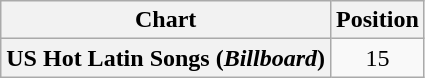<table class="wikitable plainrowheaders" style="text-align:center">
<tr>
<th scope="col">Chart</th>
<th scope="col">Position</th>
</tr>
<tr>
<th scope="row">US Hot Latin Songs (<em>Billboard</em>)</th>
<td>15</td>
</tr>
</table>
